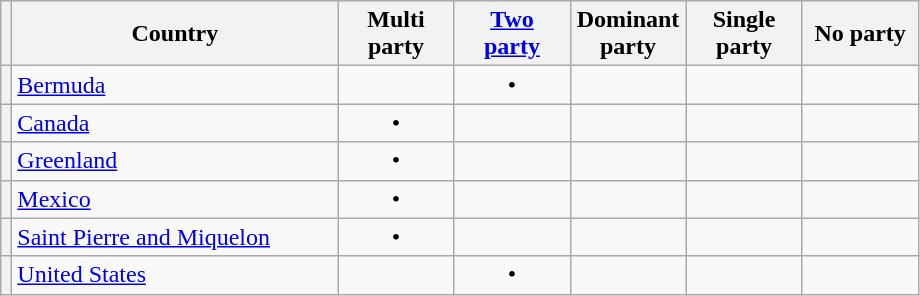<table class="wikitable" style="text-align:center">
<tr>
<th></th>
<th width="210">Country</th>
<th width="70">Multi party</th>
<th width="70"><a href='#'>Two party</a></th>
<th width="70">Dominant party</th>
<th width="70">Single party</th>
<th width="70">No party</th>
</tr>
<tr>
<th></th>
<td style="text-align:left"><a href='#'>Bermuda</a></td>
<td></td>
<td>•</td>
<td></td>
<td></td>
<td></td>
</tr>
<tr>
<th></th>
<td style="text-align:left"><a href='#'>Canada</a></td>
<td>•</td>
<td></td>
<td></td>
<td></td>
<td></td>
</tr>
<tr>
<th></th>
<td style="text-align:left"><a href='#'>Greenland</a></td>
<td>•</td>
<td></td>
<td></td>
<td></td>
<td></td>
</tr>
<tr>
<th></th>
<td style="text-align:left"><a href='#'>Mexico</a></td>
<td>•</td>
<td></td>
<td></td>
<td></td>
<td></td>
</tr>
<tr>
<th></th>
<td style="text-align:left"><a href='#'>Saint Pierre and Miquelon</a></td>
<td>•</td>
<td></td>
<td></td>
<td></td>
<td></td>
</tr>
<tr>
<th></th>
<td style="text-align:left"><a href='#'>United States</a></td>
<td></td>
<td>•</td>
<td></td>
<td></td>
<td></td>
</tr>
</table>
